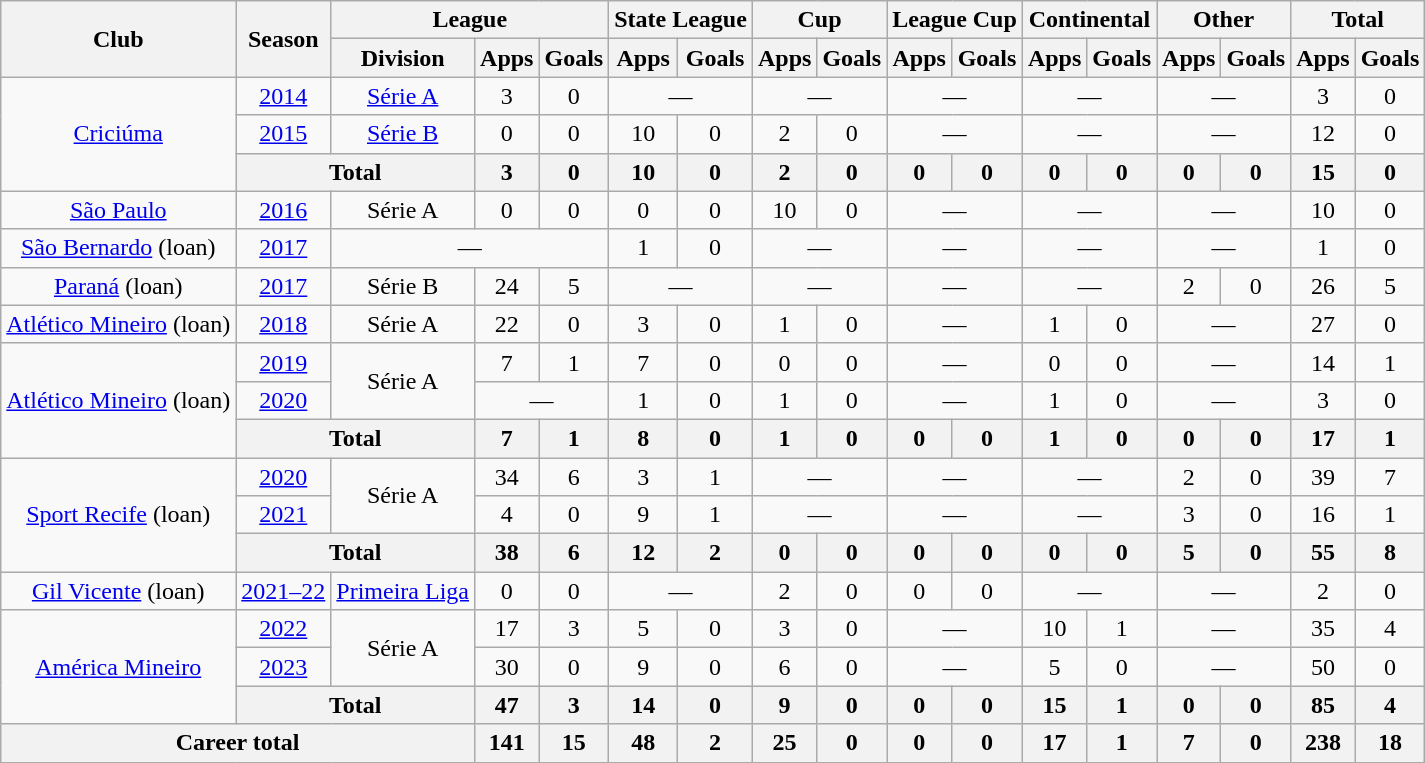<table class="wikitable" style="text-align: center;">
<tr>
<th rowspan="2">Club</th>
<th rowspan="2">Season</th>
<th colspan="3">League</th>
<th colspan="2">State League</th>
<th colspan="2">Cup</th>
<th colspan="2">League Cup</th>
<th colspan="2">Continental</th>
<th colspan="2">Other</th>
<th colspan="2">Total</th>
</tr>
<tr>
<th>Division</th>
<th>Apps</th>
<th>Goals</th>
<th>Apps</th>
<th>Goals</th>
<th>Apps</th>
<th>Goals</th>
<th>Apps</th>
<th>Goals</th>
<th>Apps</th>
<th>Goals</th>
<th>Apps</th>
<th>Goals</th>
<th>Apps</th>
<th>Goals</th>
</tr>
<tr>
<td rowspan="3"><a href='#'>Criciúma</a></td>
<td><a href='#'>2014</a></td>
<td><a href='#'>Série A</a></td>
<td>3</td>
<td>0</td>
<td colspan="2">—</td>
<td colspan="2">—</td>
<td colspan="2">—</td>
<td colspan="2">—</td>
<td colspan="2">—</td>
<td>3</td>
<td>0</td>
</tr>
<tr>
<td><a href='#'>2015</a></td>
<td><a href='#'>Série B</a></td>
<td>0</td>
<td>0</td>
<td>10</td>
<td>0</td>
<td>2</td>
<td>0</td>
<td colspan="2">—</td>
<td colspan="2">—</td>
<td colspan="2">—</td>
<td>12</td>
<td>0</td>
</tr>
<tr>
<th colspan="2">Total</th>
<th>3</th>
<th>0</th>
<th>10</th>
<th>0</th>
<th>2</th>
<th>0</th>
<th>0</th>
<th>0</th>
<th>0</th>
<th>0</th>
<th>0</th>
<th>0</th>
<th>15</th>
<th>0</th>
</tr>
<tr>
<td><a href='#'>São Paulo</a></td>
<td><a href='#'>2016</a></td>
<td>Série A</td>
<td>0</td>
<td>0</td>
<td>0</td>
<td>0</td>
<td>10</td>
<td>0</td>
<td colspan="2">—</td>
<td colspan="2">—</td>
<td colspan="2">—</td>
<td>10</td>
<td>0</td>
</tr>
<tr>
<td><a href='#'>São Bernardo</a> (loan)</td>
<td><a href='#'>2017</a></td>
<td colspan="3">—</td>
<td>1</td>
<td>0</td>
<td colspan="2">—</td>
<td colspan="2">—</td>
<td colspan="2">—</td>
<td colspan="2">—</td>
<td>1</td>
<td>0</td>
</tr>
<tr>
<td><a href='#'>Paraná</a> (loan)</td>
<td><a href='#'>2017</a></td>
<td>Série B</td>
<td>24</td>
<td>5</td>
<td colspan="2">—</td>
<td colspan="2">—</td>
<td colspan="2">—</td>
<td colspan="2">—</td>
<td>2</td>
<td>0</td>
<td>26</td>
<td>5</td>
</tr>
<tr>
<td><a href='#'>Atlético Mineiro</a> (loan)</td>
<td><a href='#'>2018</a></td>
<td>Série A</td>
<td>22</td>
<td>0</td>
<td>3</td>
<td>0</td>
<td>1</td>
<td>0</td>
<td colspan="2">—</td>
<td>1</td>
<td>0</td>
<td colspan="2">—</td>
<td>27</td>
<td>0</td>
</tr>
<tr>
<td rowspan="3"><a href='#'>Atlético Mineiro</a> (loan)</td>
<td><a href='#'>2019</a></td>
<td rowspan="2">Série A</td>
<td>7</td>
<td>1</td>
<td>7</td>
<td>0</td>
<td>0</td>
<td>0</td>
<td colspan="2">—</td>
<td>0</td>
<td>0</td>
<td colspan="2">—</td>
<td>14</td>
<td>1</td>
</tr>
<tr>
<td><a href='#'>2020</a></td>
<td colspan="2">—</td>
<td>1</td>
<td>0</td>
<td>1</td>
<td>0</td>
<td colspan="2">—</td>
<td>1</td>
<td>0</td>
<td colspan="2">—</td>
<td>3</td>
<td>0</td>
</tr>
<tr>
<th colspan="2">Total</th>
<th>7</th>
<th>1</th>
<th>8</th>
<th>0</th>
<th>1</th>
<th>0</th>
<th>0</th>
<th>0</th>
<th>1</th>
<th>0</th>
<th>0</th>
<th>0</th>
<th>17</th>
<th>1</th>
</tr>
<tr>
<td rowspan="3"><a href='#'>Sport Recife</a> (loan)</td>
<td><a href='#'>2020</a></td>
<td rowspan="2">Série A</td>
<td>34</td>
<td>6</td>
<td>3</td>
<td>1</td>
<td colspan="2">—</td>
<td colspan="2">—</td>
<td colspan="2">—</td>
<td>2</td>
<td>0</td>
<td>39</td>
<td>7</td>
</tr>
<tr>
<td><a href='#'>2021</a></td>
<td>4</td>
<td>0</td>
<td>9</td>
<td>1</td>
<td colspan="2">—</td>
<td colspan="2">—</td>
<td colspan="2">—</td>
<td>3</td>
<td>0</td>
<td>16</td>
<td>1</td>
</tr>
<tr>
<th colspan="2">Total</th>
<th>38</th>
<th>6</th>
<th>12</th>
<th>2</th>
<th>0</th>
<th>0</th>
<th>0</th>
<th>0</th>
<th>0</th>
<th>0</th>
<th>5</th>
<th>0</th>
<th>55</th>
<th>8</th>
</tr>
<tr>
<td><a href='#'>Gil Vicente</a> (loan)</td>
<td><a href='#'>2021–22</a></td>
<td><a href='#'>Primeira Liga</a></td>
<td>0</td>
<td>0</td>
<td colspan="2">—</td>
<td>2</td>
<td>0</td>
<td>0</td>
<td>0</td>
<td colspan="2">—</td>
<td colspan="2">—</td>
<td>2</td>
<td>0</td>
</tr>
<tr>
<td rowspan="3"><a href='#'>América Mineiro</a></td>
<td><a href='#'>2022</a></td>
<td rowspan="2">Série A</td>
<td>17</td>
<td>3</td>
<td>5</td>
<td>0</td>
<td>3</td>
<td>0</td>
<td colspan="2">—</td>
<td>10</td>
<td>1</td>
<td colspan="2">—</td>
<td>35</td>
<td>4</td>
</tr>
<tr>
<td><a href='#'>2023</a></td>
<td>30</td>
<td>0</td>
<td>9</td>
<td>0</td>
<td>6</td>
<td>0</td>
<td colspan="2">—</td>
<td>5</td>
<td>0</td>
<td colspan="2">—</td>
<td>50</td>
<td>0</td>
</tr>
<tr>
<th colspan="2">Total</th>
<th>47</th>
<th>3</th>
<th>14</th>
<th>0</th>
<th>9</th>
<th>0</th>
<th>0</th>
<th>0</th>
<th>15</th>
<th>1</th>
<th>0</th>
<th>0</th>
<th>85</th>
<th>4</th>
</tr>
<tr>
<th colspan="3"><strong>Career total</strong></th>
<th>141</th>
<th>15</th>
<th>48</th>
<th>2</th>
<th>25</th>
<th>0</th>
<th>0</th>
<th>0</th>
<th>17</th>
<th>1</th>
<th>7</th>
<th>0</th>
<th>238</th>
<th>18</th>
</tr>
</table>
